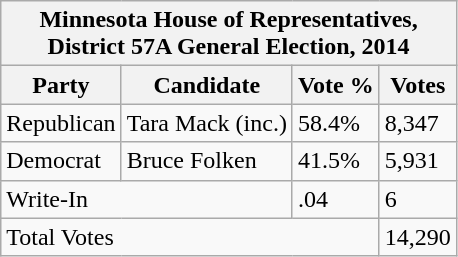<table class="wikitable">
<tr>
<th colspan="4"><strong>Minnesota House of Representatives,</strong><br><strong>District 57A General Election, 2014</strong></th>
</tr>
<tr>
<th>Party</th>
<th>Candidate</th>
<th>Vote %</th>
<th>Votes</th>
</tr>
<tr>
<td>Republican</td>
<td>Tara Mack (inc.)</td>
<td>58.4%</td>
<td>8,347</td>
</tr>
<tr>
<td>Democrat</td>
<td>Bruce Folken</td>
<td>41.5%</td>
<td>5,931</td>
</tr>
<tr>
<td colspan="2">Write-In</td>
<td>.04</td>
<td>6</td>
</tr>
<tr>
<td colspan="3">Total Votes</td>
<td>14,290</td>
</tr>
</table>
